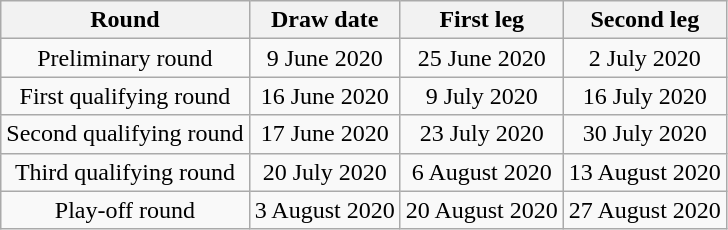<table class="wikitable mw-collapsible mw-collapsed" style="text-align:center">
<tr>
<th>Round</th>
<th>Draw date</th>
<th>First leg</th>
<th>Second leg</th>
</tr>
<tr>
<td>Preliminary round</td>
<td>9 June 2020</td>
<td>25 June 2020</td>
<td>2 July 2020</td>
</tr>
<tr>
<td>First qualifying round</td>
<td>16 June 2020</td>
<td>9 July 2020</td>
<td>16 July 2020</td>
</tr>
<tr>
<td>Second qualifying round</td>
<td>17 June 2020</td>
<td>23 July 2020</td>
<td>30 July 2020</td>
</tr>
<tr>
<td>Third qualifying round</td>
<td>20 July 2020</td>
<td>6 August 2020</td>
<td>13 August 2020</td>
</tr>
<tr>
<td>Play-off round</td>
<td>3 August 2020</td>
<td>20 August 2020</td>
<td>27 August 2020</td>
</tr>
</table>
